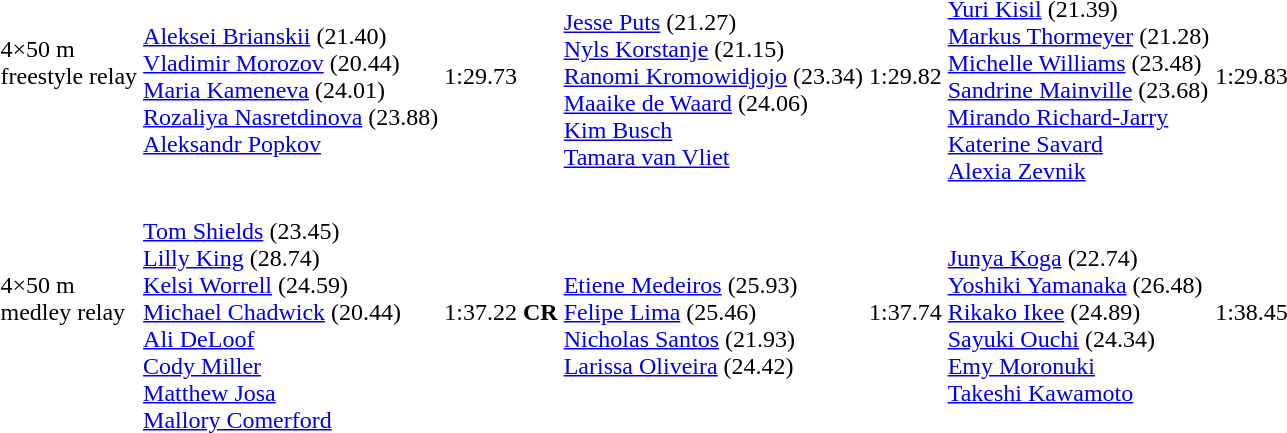<table>
<tr>
<td>4×50 m<br>freestyle relay<br>  </td>
<td><br><a href='#'>Aleksei Brianskii</a> (21.40)<br><a href='#'>Vladimir Morozov</a> (20.44)<br><a href='#'>Maria Kameneva</a> (24.01)<br><a href='#'>Rozaliya Nasretdinova</a> (23.88)<br><a href='#'>Aleksandr Popkov</a></td>
<td>1:29.73</td>
<td><br><a href='#'>Jesse Puts</a> (21.27)<br><a href='#'>Nyls Korstanje</a> (21.15)<br><a href='#'>Ranomi Kromowidjojo</a> (23.34)<br><a href='#'>Maaike de Waard</a> (24.06)<br><a href='#'>Kim Busch</a><br><a href='#'>Tamara van Vliet</a></td>
<td>1:29.82</td>
<td><br><a href='#'>Yuri Kisil</a> (21.39)<br><a href='#'>Markus Thormeyer</a> (21.28)<br><a href='#'>Michelle Williams</a> (23.48)<br><a href='#'>Sandrine Mainville</a> (23.68)<br><a href='#'>Mirando Richard-Jarry</a><br><a href='#'>Katerine Savard</a><br><a href='#'>Alexia Zevnik</a></td>
<td>1:29.83</td>
</tr>
<tr>
<td>4×50 m<br>medley relay<br>  </td>
<td><br><a href='#'>Tom Shields</a> (23.45)<br><a href='#'>Lilly King</a> (28.74)<br><a href='#'>Kelsi Worrell</a> (24.59)<br><a href='#'>Michael Chadwick</a> (20.44)<br><a href='#'>Ali DeLoof</a><br><a href='#'>Cody Miller</a><br><a href='#'>Matthew Josa</a><br><a href='#'>Mallory Comerford</a></td>
<td>1:37.22 <strong>CR</strong></td>
<td><br><a href='#'>Etiene Medeiros</a> (25.93)<br><a href='#'>Felipe Lima</a> (25.46)<br><a href='#'>Nicholas Santos</a> (21.93)<br><a href='#'>Larissa Oliveira</a> (24.42)</td>
<td>1:37.74</td>
<td><br><a href='#'>Junya Koga</a> (22.74)<br><a href='#'>Yoshiki Yamanaka</a> (26.48)<br><a href='#'>Rikako Ikee</a> (24.89)<br><a href='#'>Sayuki Ouchi</a> (24.34)<br><a href='#'>Emy Moronuki</a><br><a href='#'>Takeshi Kawamoto</a></td>
<td>1:38.45</td>
</tr>
</table>
